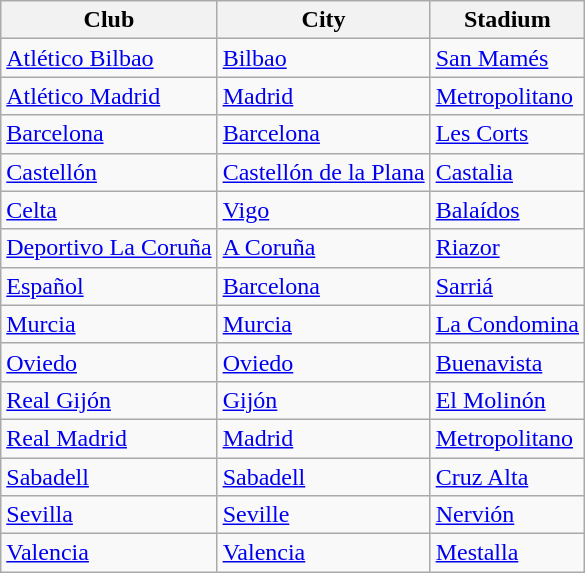<table class="wikitable sortable">
<tr>
<th>Club</th>
<th>City</th>
<th>Stadium</th>
</tr>
<tr>
<td><a href='#'>Atlético Bilbao</a></td>
<td><a href='#'>Bilbao</a></td>
<td><a href='#'>San Mamés</a></td>
</tr>
<tr>
<td><a href='#'>Atlético Madrid</a></td>
<td><a href='#'>Madrid</a></td>
<td><a href='#'>Metropolitano</a></td>
</tr>
<tr>
<td><a href='#'>Barcelona</a></td>
<td><a href='#'>Barcelona</a></td>
<td><a href='#'>Les Corts</a></td>
</tr>
<tr>
<td><a href='#'>Castellón</a></td>
<td><a href='#'>Castellón de la Plana</a></td>
<td><a href='#'>Castalia</a></td>
</tr>
<tr>
<td><a href='#'>Celta</a></td>
<td><a href='#'>Vigo</a></td>
<td><a href='#'>Balaídos</a></td>
</tr>
<tr>
<td><a href='#'>Deportivo La Coruña</a></td>
<td><a href='#'>A Coruña</a></td>
<td><a href='#'>Riazor</a></td>
</tr>
<tr>
<td><a href='#'>Español</a></td>
<td><a href='#'>Barcelona</a></td>
<td><a href='#'>Sarriá</a></td>
</tr>
<tr>
<td><a href='#'>Murcia</a></td>
<td><a href='#'>Murcia</a></td>
<td><a href='#'>La Condomina</a></td>
</tr>
<tr>
<td><a href='#'>Oviedo</a></td>
<td><a href='#'>Oviedo</a></td>
<td><a href='#'>Buenavista</a></td>
</tr>
<tr>
<td><a href='#'>Real Gijón</a></td>
<td><a href='#'>Gijón</a></td>
<td><a href='#'>El Molinón</a></td>
</tr>
<tr>
<td><a href='#'>Real Madrid</a></td>
<td><a href='#'>Madrid</a></td>
<td><a href='#'>Metropolitano</a></td>
</tr>
<tr>
<td><a href='#'>Sabadell</a></td>
<td><a href='#'>Sabadell</a></td>
<td><a href='#'>Cruz Alta</a></td>
</tr>
<tr>
<td><a href='#'>Sevilla</a></td>
<td><a href='#'>Seville</a></td>
<td><a href='#'>Nervión</a></td>
</tr>
<tr>
<td><a href='#'>Valencia</a></td>
<td><a href='#'>Valencia</a></td>
<td><a href='#'>Mestalla</a></td>
</tr>
</table>
